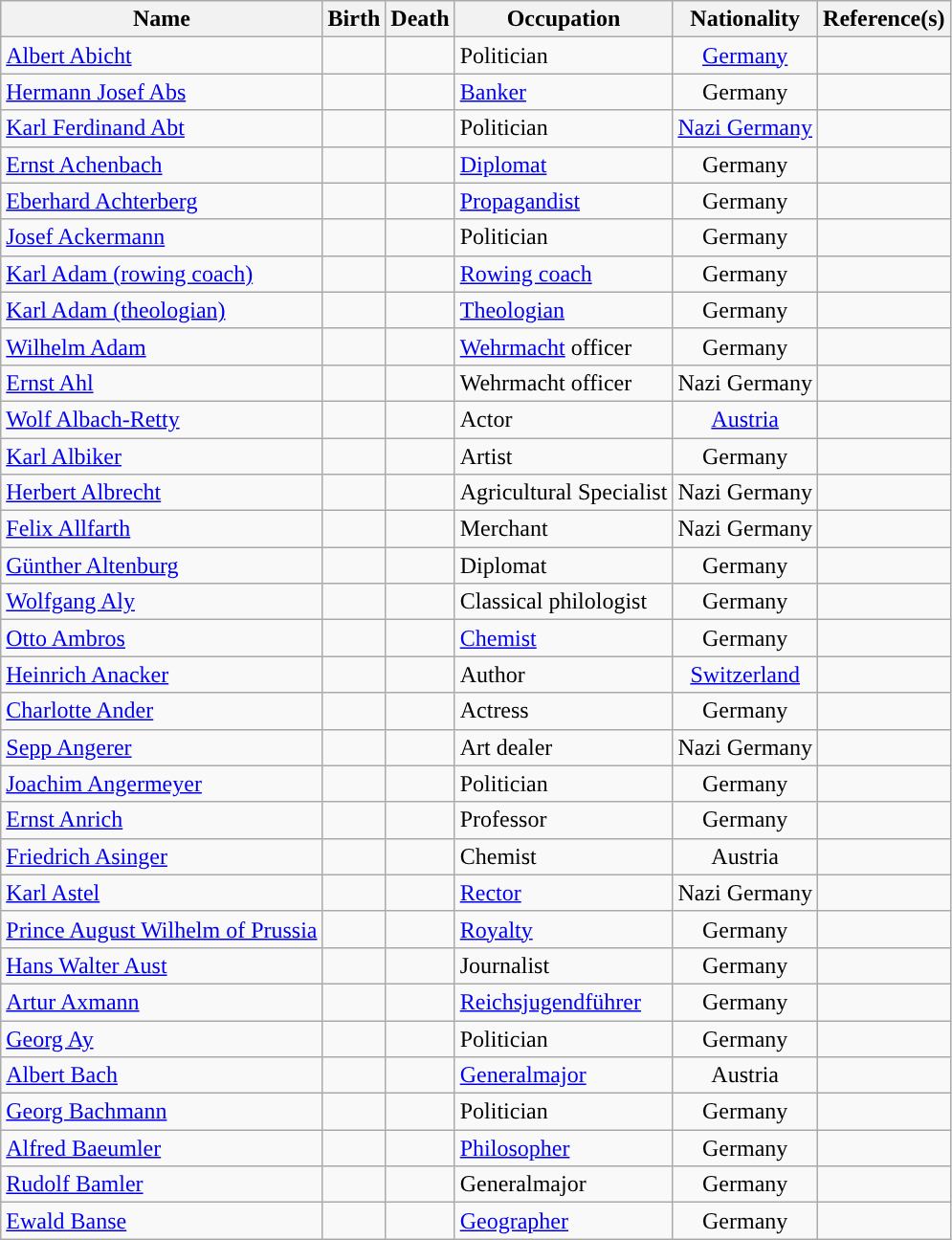<table class="wikitable sortable">
<tr>
<th>Name</th>
<th>Birth</th>
<th>Death</th>
<th>Occupation</th>
<th>Nationality</th>
<th class="unsortable">Reference(s)</th>
</tr>
<tr>
<td><a href='#'>Albert Abicht</a></td>
<td></td>
<td></td>
<td>Politician</td>
<td align="center"><a href='#'>Germany</a></td>
<td></td>
</tr>
<tr>
<td><a href='#'>Hermann Josef Abs</a></td>
<td></td>
<td></td>
<td><a href='#'>Banker</a></td>
<td align="center">Germany</td>
<td></td>
</tr>
<tr>
<td><a href='#'>Karl Ferdinand Abt</a></td>
<td></td>
<td></td>
<td>Politician</td>
<td align="center"><a href='#'>Nazi Germany</a></td>
<td></td>
</tr>
<tr>
<td><a href='#'>Ernst Achenbach</a></td>
<td></td>
<td></td>
<td><a href='#'>Diplomat</a> </td>
<td align="center">Germany</td>
<td></td>
</tr>
<tr>
<td><a href='#'>Eberhard Achterberg</a></td>
<td></td>
<td></td>
<td><a href='#'>Propagandist</a></td>
<td align="center">Germany</td>
<td></td>
</tr>
<tr>
<td><a href='#'>Josef Ackermann</a></td>
<td></td>
<td></td>
<td>Politician</td>
<td align="center">Germany</td>
<td></td>
</tr>
<tr>
<td><a href='#'>Karl Adam (rowing coach)</a></td>
<td></td>
<td></td>
<td><a href='#'>Rowing coach</a></td>
<td align="center">Germany</td>
<td></td>
</tr>
<tr>
<td><a href='#'>Karl Adam (theologian)</a></td>
<td></td>
<td></td>
<td><a href='#'>Theologian</a></td>
<td align="center">Germany</td>
<td></td>
</tr>
<tr>
<td><a href='#'>Wilhelm Adam</a></td>
<td></td>
<td></td>
<td><a href='#'>Wehrmacht</a> officer</td>
<td align="center">Germany</td>
<td></td>
</tr>
<tr>
<td><a href='#'>Ernst Ahl</a></td>
<td></td>
<td></td>
<td>Wehrmacht officer</td>
<td align="center">Nazi Germany</td>
<td></td>
</tr>
<tr>
<td><a href='#'>Wolf Albach-Retty</a></td>
<td></td>
<td></td>
<td>Actor</td>
<td align="center"><a href='#'>Austria</a></td>
<td></td>
</tr>
<tr>
<td><a href='#'>Karl Albiker</a></td>
<td></td>
<td></td>
<td>Artist</td>
<td align="center">Germany</td>
<td></td>
</tr>
<tr>
<td><a href='#'>Herbert Albrecht</a></td>
<td></td>
<td></td>
<td>Agricultural Specialist</td>
<td align="center">Nazi Germany</td>
<td></td>
</tr>
<tr>
<td><a href='#'>Felix Allfarth</a></td>
<td></td>
<td></td>
<td>Merchant</td>
<td align="center">Nazi Germany</td>
<td></td>
</tr>
<tr>
<td><a href='#'>Günther Altenburg</a></td>
<td></td>
<td></td>
<td>Diplomat</td>
<td align="center">Germany</td>
<td></td>
</tr>
<tr>
<td><a href='#'>Wolfgang Aly</a></td>
<td></td>
<td></td>
<td>Classical philologist</td>
<td align="center">Germany</td>
<td></td>
</tr>
<tr>
<td><a href='#'>Otto Ambros</a></td>
<td></td>
<td></td>
<td><a href='#'>Chemist</a></td>
<td align="center">Germany</td>
<td></td>
</tr>
<tr>
<td><a href='#'>Heinrich Anacker</a></td>
<td></td>
<td></td>
<td>Author</td>
<td align="center"><a href='#'>Switzerland</a></td>
<td></td>
</tr>
<tr>
<td><a href='#'>Charlotte Ander</a></td>
<td></td>
<td></td>
<td>Actress</td>
<td align="center">Germany</td>
<td></td>
</tr>
<tr>
<td><a href='#'>Sepp Angerer</a></td>
<td></td>
<td></td>
<td>Art dealer</td>
<td align="center">Nazi Germany</td>
<td></td>
</tr>
<tr>
<td><a href='#'>Joachim Angermeyer</a></td>
<td></td>
<td></td>
<td>Politician</td>
<td align="center">Germany</td>
<td></td>
</tr>
<tr>
<td><a href='#'>Ernst Anrich</a></td>
<td></td>
<td></td>
<td>Professor</td>
<td align="center">Germany</td>
<td></td>
</tr>
<tr>
<td><a href='#'>Friedrich Asinger</a></td>
<td></td>
<td></td>
<td>Chemist</td>
<td align="center">Austria</td>
<td></td>
</tr>
<tr>
<td><a href='#'>Karl Astel</a></td>
<td></td>
<td></td>
<td><a href='#'>Rector</a></td>
<td align="center">Nazi Germany</td>
<td></td>
</tr>
<tr>
<td><a href='#'>Prince August Wilhelm of Prussia</a></td>
<td></td>
<td></td>
<td><a href='#'>Royalty</a></td>
<td align="center">Germany</td>
<td></td>
</tr>
<tr>
<td><a href='#'>Hans Walter Aust</a></td>
<td></td>
<td></td>
<td>Journalist</td>
<td align="center">Germany</td>
<td></td>
</tr>
<tr>
<td><a href='#'>Artur Axmann</a></td>
<td></td>
<td></td>
<td><a href='#'>Reichsjugendführer</a></td>
<td align="center">Germany</td>
<td></td>
</tr>
<tr>
<td><a href='#'>Georg Ay</a></td>
<td></td>
<td></td>
<td>Politician</td>
<td align="center">Germany</td>
<td></td>
</tr>
<tr>
<td><a href='#'>Albert Bach</a></td>
<td></td>
<td></td>
<td><a href='#'>Generalmajor</a></td>
<td align="center">Austria</td>
<td></td>
</tr>
<tr>
<td><a href='#'>Georg Bachmann</a></td>
<td></td>
<td></td>
<td>Politician</td>
<td align="center">Germany</td>
<td></td>
</tr>
<tr>
<td><a href='#'>Alfred Baeumler</a></td>
<td></td>
<td></td>
<td><a href='#'>Philosopher</a></td>
<td align="center">Germany</td>
<td></td>
</tr>
<tr>
<td><a href='#'>Rudolf Bamler</a></td>
<td></td>
<td></td>
<td>Generalmajor</td>
<td align="center">Germany</td>
<td></td>
</tr>
<tr>
<td><a href='#'>Ewald Banse</a></td>
<td></td>
<td></td>
<td><a href='#'>Geographer</a></td>
<td align="center">Germany</td>
<td></td>
</tr>
</table>
